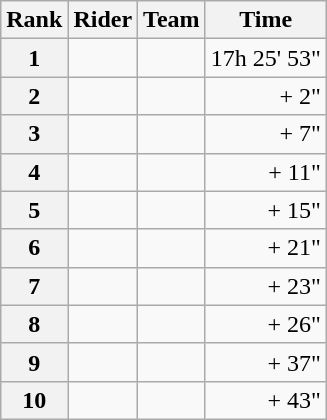<table class="wikitable" margin-bottom:0;">
<tr>
<th scope="col">Rank</th>
<th scope="col">Rider</th>
<th scope="col">Team</th>
<th scope="col">Time</th>
</tr>
<tr>
<th scope="row">1</th>
<td> </td>
<td></td>
<td align="right">17h 25' 53"</td>
</tr>
<tr>
<th scope="row">2</th>
<td></td>
<td></td>
<td align="right">+ 2"</td>
</tr>
<tr>
<th scope="row">3</th>
<td> </td>
<td></td>
<td align="right">+ 7"</td>
</tr>
<tr>
<th scope="row">4</th>
<td> </td>
<td></td>
<td align="right">+ 11"</td>
</tr>
<tr>
<th scope="row">5</th>
<td></td>
<td></td>
<td align="right">+ 15"</td>
</tr>
<tr>
<th scope="row">6</th>
<td></td>
<td></td>
<td align="right">+ 21"</td>
</tr>
<tr>
<th scope="row">7</th>
<td></td>
<td></td>
<td align="right">+ 23"</td>
</tr>
<tr>
<th scope="row">8</th>
<td></td>
<td></td>
<td align="right">+ 26"</td>
</tr>
<tr>
<th scope="row">9</th>
<td></td>
<td></td>
<td align="right">+ 37"</td>
</tr>
<tr>
<th scope="row">10</th>
<td></td>
<td></td>
<td align="right">+ 43"</td>
</tr>
</table>
